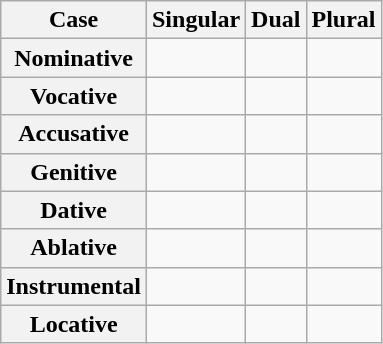<table class="wikitable">
<tr>
<th>Case</th>
<th>Singular</th>
<th>Dual</th>
<th>Plural</th>
</tr>
<tr>
<th>Nominative</th>
<td></td>
<td></td>
<td></td>
</tr>
<tr>
<th>Vocative</th>
<td></td>
<td></td>
<td></td>
</tr>
<tr>
<th>Accusative</th>
<td></td>
<td></td>
<td></td>
</tr>
<tr>
<th>Genitive</th>
<td></td>
<td></td>
<td></td>
</tr>
<tr>
<th>Dative</th>
<td></td>
<td></td>
<td></td>
</tr>
<tr>
<th>Ablative</th>
<td></td>
<td></td>
<td></td>
</tr>
<tr>
<th>Instrumental</th>
<td></td>
<td></td>
<td></td>
</tr>
<tr>
<th>Locative</th>
<td></td>
<td></td>
<td></td>
</tr>
</table>
